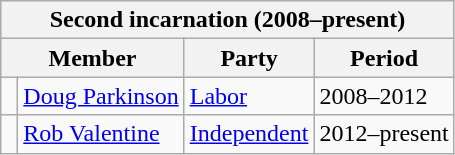<table class="wikitable">
<tr>
<th colspan="4">Second incarnation (2008–present)</th>
</tr>
<tr>
<th colspan="2">Member</th>
<th>Party</th>
<th>Period</th>
</tr>
<tr>
<td> </td>
<td><a href='#'>Doug Parkinson</a></td>
<td><a href='#'>Labor</a></td>
<td>2008–2012</td>
</tr>
<tr>
<td> </td>
<td><a href='#'>Rob Valentine</a></td>
<td><a href='#'>Independent</a></td>
<td>2012–present</td>
</tr>
</table>
